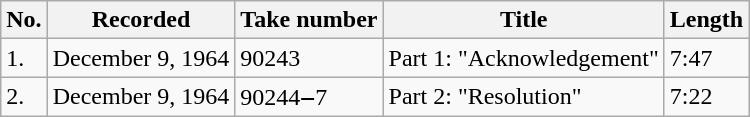<table class=wikitable>
<tr>
<th>No.</th>
<th>Recorded</th>
<th>Take number</th>
<th>Title</th>
<th>Length</th>
</tr>
<tr>
<td>1.</td>
<td>December 9, 1964</td>
<td>90243</td>
<td>Part 1: "Acknowledgement"</td>
<td>7:47</td>
</tr>
<tr>
<td>2.</td>
<td>December 9, 1964</td>
<td>90244‒7</td>
<td>Part 2: "Resolution"</td>
<td>7:22</td>
</tr>
</table>
